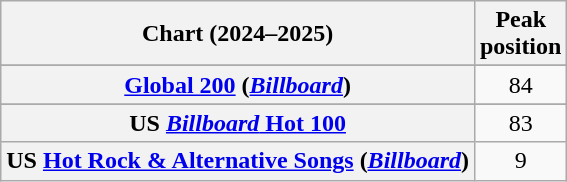<table class="wikitable sortable plainrowheaders" style="text-align:center">
<tr>
<th scope="col">Chart (2024–2025)</th>
<th scope="col">Peak<br>position</th>
</tr>
<tr>
</tr>
<tr>
<th scope="row"><a href='#'>Global 200</a> (<em><a href='#'>Billboard</a></em>)</th>
<td>84</td>
</tr>
<tr>
</tr>
<tr>
</tr>
<tr>
</tr>
<tr>
</tr>
<tr>
</tr>
<tr>
<th scope="row">US <a href='#'><em>Billboard</em> Hot 100</a></th>
<td>83</td>
</tr>
<tr>
<th scope="row">US <a href='#'>Hot Rock & Alternative Songs</a> (<em><a href='#'>Billboard</a></em>)</th>
<td>9</td>
</tr>
</table>
